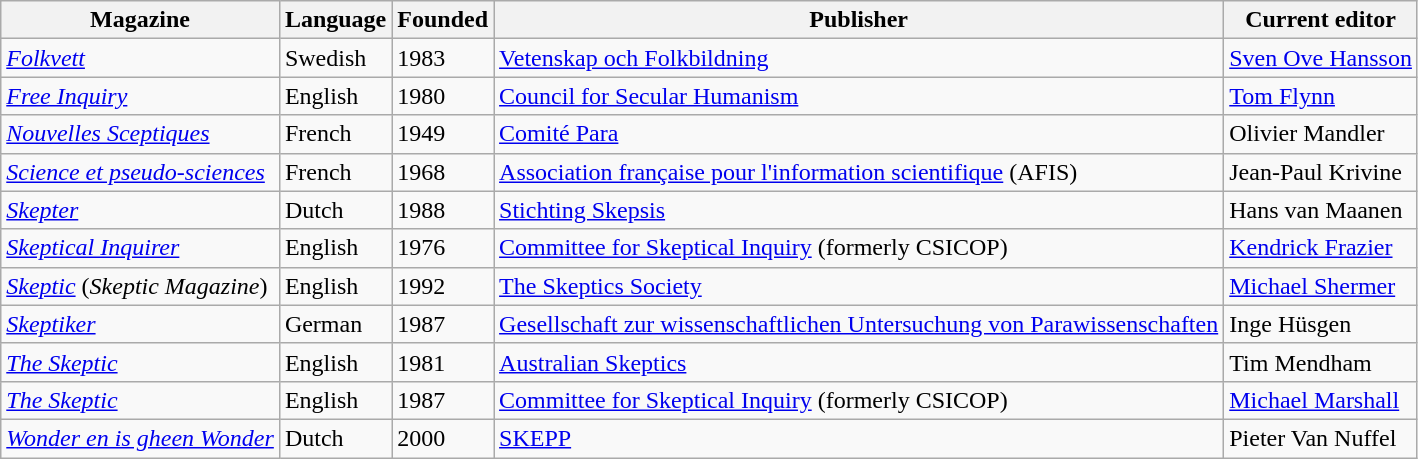<table class="wikitable sortable">
<tr>
<th>Magazine</th>
<th>Language</th>
<th>Founded</th>
<th>Publisher</th>
<th>Current editor</th>
</tr>
<tr>
<td><em><a href='#'>Folkvett</a></em></td>
<td>Swedish</td>
<td>1983</td>
<td><a href='#'>Vetenskap och Folkbildning</a></td>
<td><a href='#'>Sven Ove Hansson</a></td>
</tr>
<tr>
<td><em><a href='#'>Free Inquiry</a></em></td>
<td>English</td>
<td>1980</td>
<td><a href='#'>Council for Secular Humanism</a></td>
<td><a href='#'>Tom Flynn</a></td>
</tr>
<tr>
<td><em><a href='#'>Nouvelles Sceptiques</a></em></td>
<td>French</td>
<td>1949</td>
<td><a href='#'>Comité Para</a></td>
<td>Olivier Mandler</td>
</tr>
<tr>
<td><em><a href='#'>Science et pseudo-sciences</a></em></td>
<td>French</td>
<td>1968</td>
<td><a href='#'>Association française pour l'information scientifique</a> (AFIS)</td>
<td>Jean-Paul Krivine</td>
</tr>
<tr>
<td><em><a href='#'>Skepter</a></em></td>
<td>Dutch</td>
<td>1988</td>
<td><a href='#'>Stichting Skepsis</a></td>
<td>Hans van Maanen</td>
</tr>
<tr>
<td><em><a href='#'>Skeptical Inquirer</a></em></td>
<td>English</td>
<td>1976</td>
<td><a href='#'>Committee for Skeptical Inquiry</a> (formerly CSICOP)</td>
<td><a href='#'>Kendrick Frazier</a></td>
</tr>
<tr>
<td><em><a href='#'>Skeptic</a></em> (<em>Skeptic Magazine</em>)</td>
<td>English</td>
<td>1992</td>
<td><a href='#'>The Skeptics Society</a></td>
<td><a href='#'>Michael Shermer</a></td>
</tr>
<tr>
<td><em><a href='#'>Skeptiker</a></em></td>
<td>German</td>
<td>1987</td>
<td><a href='#'>Gesellschaft zur wissenschaftlichen Untersuchung von Parawissenschaften</a></td>
<td>Inge Hüsgen</td>
</tr>
<tr>
<td><em><a href='#'>The Skeptic</a></em></td>
<td>English</td>
<td>1981</td>
<td><a href='#'>Australian Skeptics</a></td>
<td>Tim Mendham</td>
</tr>
<tr>
<td><em><a href='#'>The Skeptic</a></em></td>
<td>English</td>
<td>1987</td>
<td><a href='#'>Committee for Skeptical Inquiry</a> (formerly CSICOP)</td>
<td><a href='#'>Michael Marshall</a></td>
</tr>
<tr>
<td><em><a href='#'>Wonder en is gheen Wonder</a></em></td>
<td>Dutch</td>
<td>2000</td>
<td><a href='#'>SKEPP</a></td>
<td>Pieter Van Nuffel</td>
</tr>
</table>
